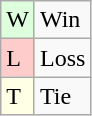<table class="wikitable">
<tr>
<td style="background:#dfd;">W</td>
<td>Win</td>
</tr>
<tr>
<td style="background:#fcc;">L</td>
<td>Loss</td>
</tr>
<tr>
<td style="background:#ffffe6;">T</td>
<td>Tie</td>
</tr>
</table>
